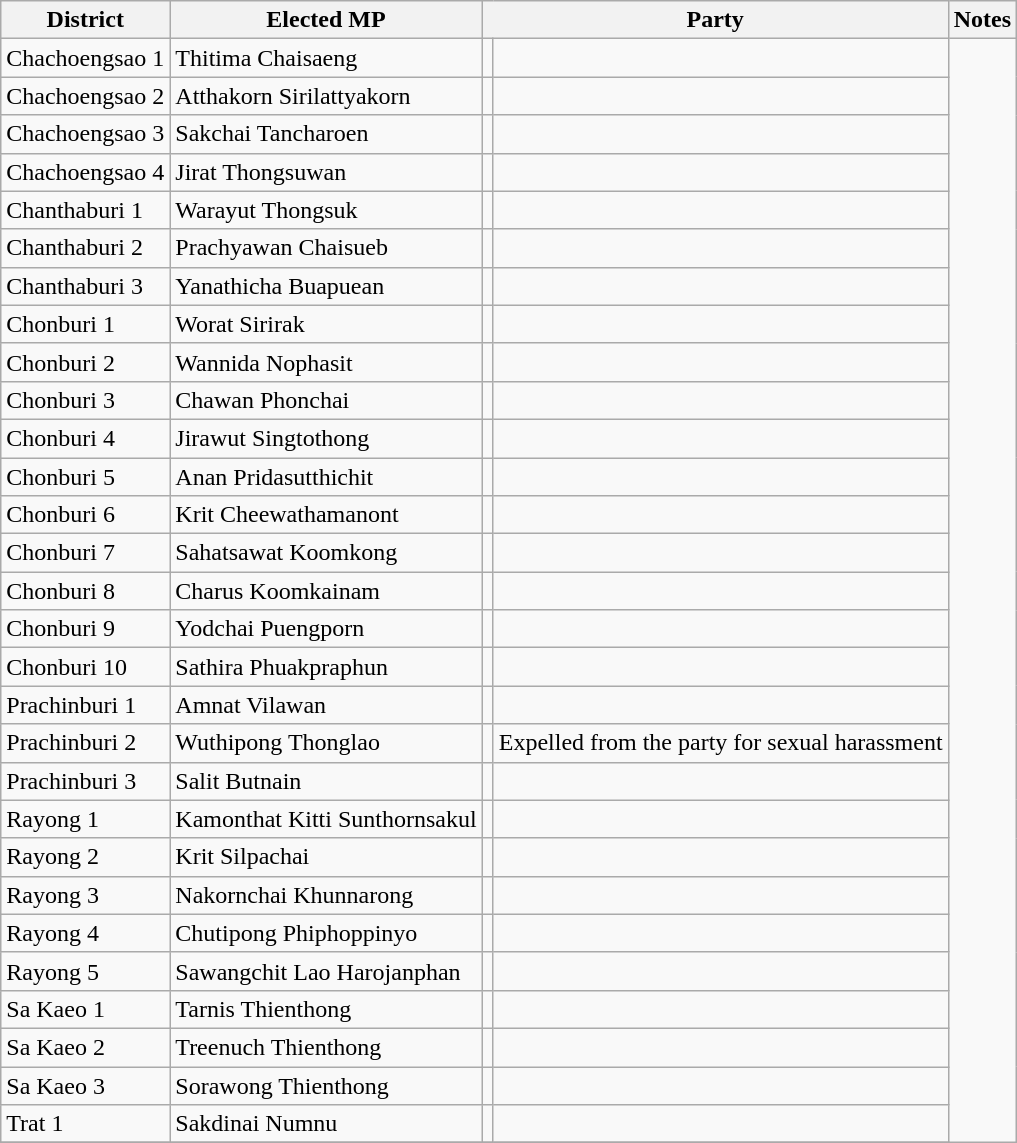<table class="wikitable sortable">
<tr>
<th>District</th>
<th>Elected MP</th>
<th colspan=2>Party</th>
<th>Notes</th>
</tr>
<tr>
<td>Chachoengsao 1</td>
<td>Thitima Chaisaeng</td>
<td></td>
<td></td>
</tr>
<tr>
<td>Chachoengsao 2</td>
<td>Atthakorn Sirilattyakorn</td>
<td></td>
<td></td>
</tr>
<tr>
<td>Chachoengsao 3</td>
<td>Sakchai Tancharoen</td>
<td></td>
<td></td>
</tr>
<tr>
<td>Chachoengsao 4</td>
<td>Jirat Thongsuwan</td>
<td></td>
<td></td>
</tr>
<tr>
<td>Chanthaburi 1</td>
<td>Warayut Thongsuk</td>
<td></td>
<td></td>
</tr>
<tr>
<td>Chanthaburi 2</td>
<td>Prachyawan Chaisueb</td>
<td></td>
<td></td>
</tr>
<tr>
<td>Chanthaburi 3</td>
<td>Yanathicha Buapuean</td>
<td></td>
<td></td>
</tr>
<tr>
<td>Chonburi 1</td>
<td>Worat Sirirak</td>
<td></td>
<td></td>
</tr>
<tr>
<td>Chonburi 2</td>
<td>Wannida Nophasit</td>
<td></td>
<td></td>
</tr>
<tr>
<td>Chonburi 3</td>
<td>Chawan Phonchai</td>
<td></td>
<td></td>
</tr>
<tr>
<td>Chonburi 4</td>
<td>Jirawut Singtothong</td>
<td></td>
<td></td>
</tr>
<tr>
<td>Chonburi 5</td>
<td>Anan Pridasutthichit</td>
<td></td>
<td></td>
</tr>
<tr>
<td>Chonburi 6</td>
<td>Krit Cheewathamanont</td>
<td></td>
<td></td>
</tr>
<tr>
<td>Chonburi 7</td>
<td>Sahatsawat Koomkong</td>
<td></td>
<td></td>
</tr>
<tr>
<td>Chonburi 8</td>
<td>Charus Koomkainam</td>
<td></td>
<td></td>
</tr>
<tr>
<td>Chonburi 9</td>
<td>Yodchai Puengporn</td>
<td></td>
<td></td>
</tr>
<tr>
<td>Chonburi 10</td>
<td>Sathira Phuakpraphun</td>
<td></td>
<td></td>
</tr>
<tr>
<td>Prachinburi 1</td>
<td>Amnat Vilawan</td>
<td></td>
<td></td>
</tr>
<tr>
<td>Prachinburi 2</td>
<td>Wuthipong Thonglao</td>
<td></td>
<td>Expelled from the party for sexual harassment</td>
</tr>
<tr>
<td>Prachinburi 3</td>
<td>Salit Butnain</td>
<td></td>
<td></td>
</tr>
<tr>
<td>Rayong 1</td>
<td>Kamonthat Kitti Sunthornsakul</td>
<td></td>
<td></td>
</tr>
<tr>
<td>Rayong 2</td>
<td>Krit Silpachai</td>
<td></td>
<td></td>
</tr>
<tr>
<td>Rayong 3</td>
<td>Nakornchai Khunnarong</td>
<td></td>
<td></td>
</tr>
<tr>
<td>Rayong 4</td>
<td>Chutipong Phiphoppinyo</td>
<td></td>
<td></td>
</tr>
<tr>
<td>Rayong 5</td>
<td>Sawangchit Lao Harojanphan</td>
<td></td>
<td></td>
</tr>
<tr>
<td>Sa Kaeo 1</td>
<td>Tarnis Thienthong</td>
<td></td>
<td></td>
</tr>
<tr>
<td>Sa Kaeo 2</td>
<td>Treenuch Thienthong</td>
<td></td>
<td></td>
</tr>
<tr>
<td>Sa Kaeo 3</td>
<td>Sorawong Thienthong</td>
<td></td>
<td></td>
</tr>
<tr>
<td>Trat 1</td>
<td>Sakdinai Numnu</td>
<td></td>
<td></td>
</tr>
<tr>
</tr>
</table>
